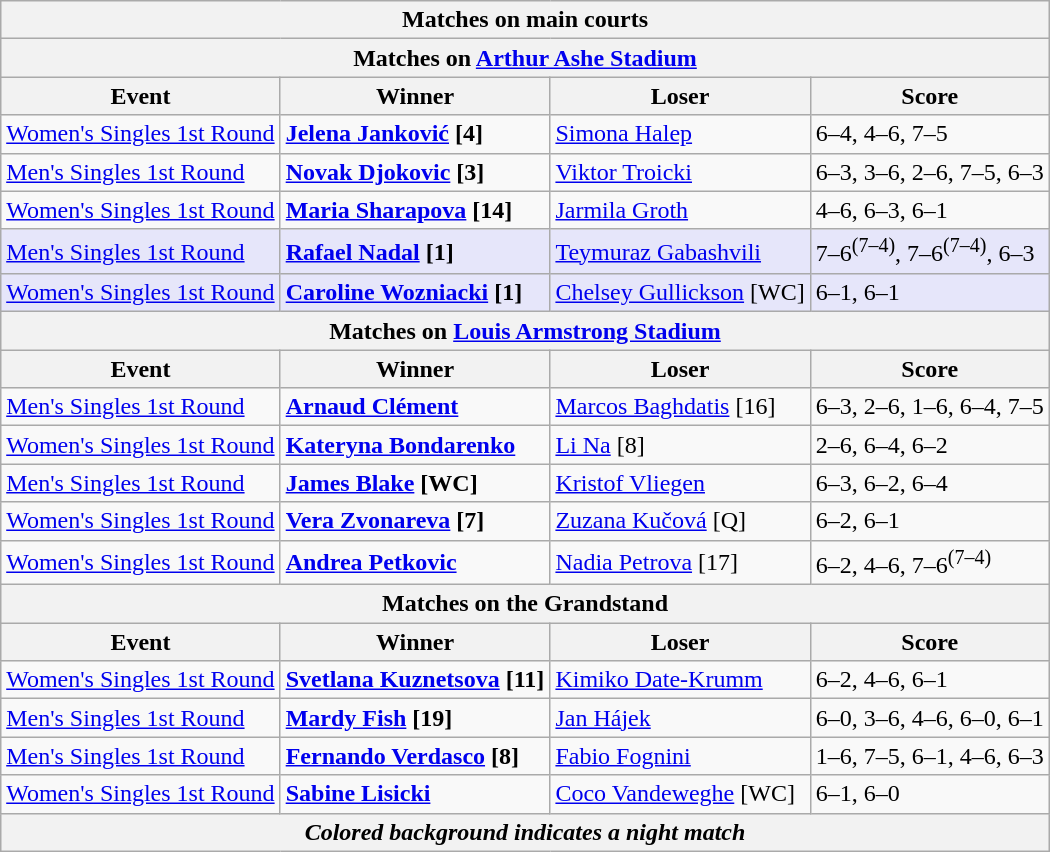<table class="wikitable collapsible uncollapsed" style="margin:auto;">
<tr>
<th colspan=4><strong>Matches on main courts</strong></th>
</tr>
<tr>
<th colspan=4>Matches on <a href='#'>Arthur Ashe Stadium</a></th>
</tr>
<tr>
<th>Event</th>
<th>Winner</th>
<th>Loser</th>
<th>Score</th>
</tr>
<tr>
<td><a href='#'>Women's Singles 1st Round</a></td>
<td> <strong><a href='#'>Jelena Janković</a> [4]</strong></td>
<td> <a href='#'>Simona Halep</a></td>
<td>6–4, 4–6, 7–5</td>
</tr>
<tr>
<td><a href='#'>Men's Singles 1st Round</a></td>
<td> <strong><a href='#'>Novak Djokovic</a> [3]</strong></td>
<td> <a href='#'>Viktor Troicki</a></td>
<td>6–3, 3–6, 2–6, 7–5, 6–3</td>
</tr>
<tr>
<td><a href='#'>Women's Singles 1st Round</a></td>
<td> <strong><a href='#'>Maria Sharapova</a> [14]</strong></td>
<td> <a href='#'>Jarmila Groth</a></td>
<td>4–6, 6–3, 6–1</td>
</tr>
<tr bgcolor=lavender>
<td><a href='#'>Men's Singles 1st Round</a></td>
<td> <strong><a href='#'>Rafael Nadal</a> [1]</strong></td>
<td> <a href='#'>Teymuraz Gabashvili</a></td>
<td>7–6<sup>(7–4)</sup>, 7–6<sup>(7–4)</sup>, 6–3</td>
</tr>
<tr bgcolor=lavender>
<td><a href='#'>Women's Singles 1st Round</a></td>
<td> <strong><a href='#'>Caroline Wozniacki</a> [1]</strong></td>
<td> <a href='#'>Chelsey Gullickson</a> [WC]</td>
<td>6–1, 6–1</td>
</tr>
<tr>
<th colspan=4>Matches on <a href='#'>Louis Armstrong Stadium</a></th>
</tr>
<tr>
<th>Event</th>
<th>Winner</th>
<th>Loser</th>
<th>Score</th>
</tr>
<tr>
<td><a href='#'>Men's Singles 1st Round</a></td>
<td> <strong><a href='#'>Arnaud Clément</a></strong></td>
<td> <a href='#'>Marcos Baghdatis</a> [16]</td>
<td>6–3, 2–6, 1–6, 6–4, 7–5</td>
</tr>
<tr>
<td><a href='#'>Women's Singles 1st Round</a></td>
<td> <strong><a href='#'>Kateryna Bondarenko</a></strong></td>
<td> <a href='#'>Li Na</a> [8]</td>
<td>2–6, 6–4, 6–2</td>
</tr>
<tr>
<td><a href='#'>Men's Singles 1st Round</a></td>
<td> <strong><a href='#'>James Blake</a> [WC]</strong></td>
<td> <a href='#'>Kristof Vliegen</a></td>
<td>6–3, 6–2, 6–4</td>
</tr>
<tr>
<td><a href='#'>Women's Singles 1st Round</a></td>
<td> <strong><a href='#'>Vera Zvonareva</a> [7]</strong></td>
<td> <a href='#'>Zuzana Kučová</a> [Q]</td>
<td>6–2, 6–1</td>
</tr>
<tr>
<td><a href='#'>Women's Singles 1st Round</a></td>
<td> <strong><a href='#'>Andrea Petkovic</a></strong></td>
<td> <a href='#'>Nadia Petrova</a> [17]</td>
<td>6–2, 4–6, 7–6<sup>(7–4)</sup></td>
</tr>
<tr>
<th colspan=4><strong>Matches on the Grandstand</strong></th>
</tr>
<tr>
<th>Event</th>
<th>Winner</th>
<th>Loser</th>
<th>Score</th>
</tr>
<tr>
<td><a href='#'>Women's Singles 1st Round</a></td>
<td> <strong><a href='#'>Svetlana Kuznetsova</a> [11]</strong></td>
<td> <a href='#'>Kimiko Date-Krumm</a></td>
<td>6–2, 4–6, 6–1</td>
</tr>
<tr>
<td><a href='#'>Men's Singles 1st Round</a></td>
<td> <strong><a href='#'>Mardy Fish</a> [19]</strong></td>
<td> <a href='#'>Jan Hájek</a></td>
<td>6–0, 3–6, 4–6, 6–0, 6–1</td>
</tr>
<tr>
<td><a href='#'>Men's Singles 1st Round</a></td>
<td> <strong><a href='#'>Fernando Verdasco</a> [8]</strong></td>
<td> <a href='#'>Fabio Fognini</a></td>
<td>1–6, 7–5, 6–1, 4–6, 6–3</td>
</tr>
<tr>
<td><a href='#'>Women's Singles 1st Round</a></td>
<td> <strong><a href='#'>Sabine Lisicki</a></strong></td>
<td> <a href='#'>Coco Vandeweghe</a> [WC]</td>
<td>6–1, 6–0</td>
</tr>
<tr>
<th colspan=4><em>Colored background indicates a night match</em></th>
</tr>
</table>
